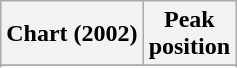<table class="wikitable sortable plainrowheaders">
<tr>
<th>Chart (2002)</th>
<th>Peak<br>position</th>
</tr>
<tr>
</tr>
<tr>
</tr>
<tr>
</tr>
<tr>
</tr>
<tr>
</tr>
<tr>
</tr>
<tr>
</tr>
<tr>
</tr>
</table>
